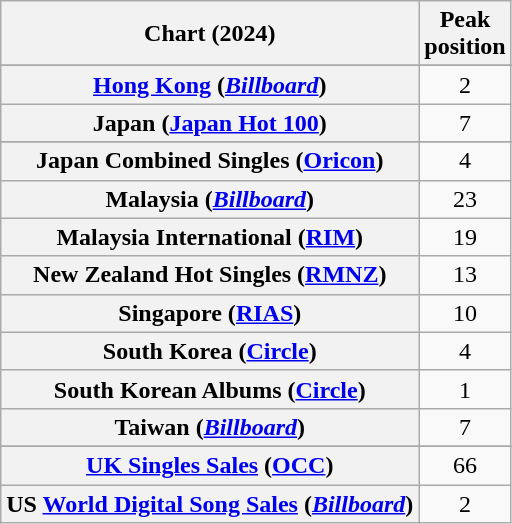<table class="wikitable sortable plainrowheaders" style="text-align:center">
<tr>
<th scope="col">Chart (2024)</th>
<th scope="col">Peak<br>position</th>
</tr>
<tr>
</tr>
<tr>
</tr>
<tr>
<th scope="row"><a href='#'>Hong Kong</a> (<em><a href='#'>Billboard</a></em>)</th>
<td>2</td>
</tr>
<tr>
<th scope="row">Japan (<a href='#'>Japan Hot 100</a>)</th>
<td>7</td>
</tr>
<tr>
</tr>
<tr>
<th scope="row">Japan Combined Singles (<a href='#'>Oricon</a>)</th>
<td>4</td>
</tr>
<tr>
<th scope="row">Malaysia (<em><a href='#'>Billboard</a></em>)</th>
<td>23</td>
</tr>
<tr>
<th scope="row">Malaysia International (<a href='#'>RIM</a>)</th>
<td>19</td>
</tr>
<tr>
<th scope="row">New Zealand Hot Singles (<a href='#'>RMNZ</a>)</th>
<td>13</td>
</tr>
<tr>
<th scope="row">Singapore (<a href='#'>RIAS</a>)</th>
<td>10</td>
</tr>
<tr>
<th scope="row">South Korea (<a href='#'>Circle</a>)</th>
<td>4</td>
</tr>
<tr>
<th scope="row">South Korean Albums (<a href='#'>Circle</a>)</th>
<td>1</td>
</tr>
<tr>
<th scope="row">Taiwan (<em><a href='#'>Billboard</a></em>)</th>
<td>7</td>
</tr>
<tr>
</tr>
<tr>
<th scope="row"><a href='#'>UK Singles Sales</a> (<a href='#'>OCC</a>)</th>
<td>66</td>
</tr>
<tr>
<th scope="row">US <a href='#'>World Digital Song Sales</a> (<em><a href='#'>Billboard</a></em>)</th>
<td>2</td>
</tr>
</table>
